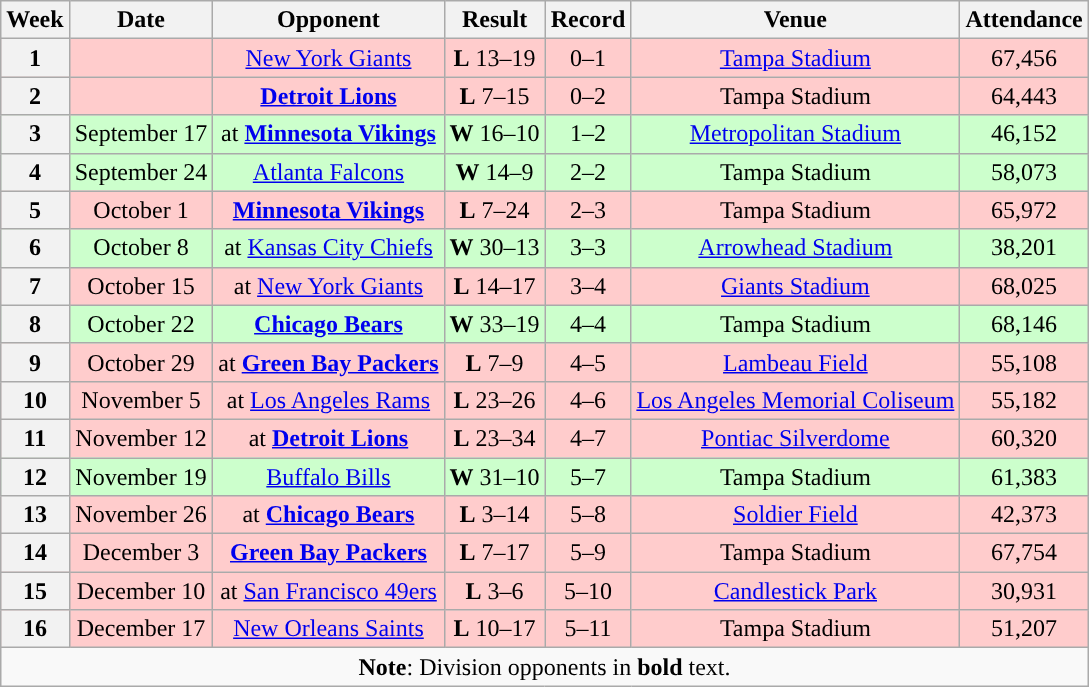<table class="wikitable" style="text-align:center;">
<tr>
<th>Week</th>
<th>Date</th>
<th>Opponent</th>
<th>Result</th>
<th>Record</th>
<th>Venue</th>
<th>Attendance</th>
</tr>
<tr style="background:#fcc">
<th>1</th>
<td></td>
<td><a href='#'>New York Giants</a></td>
<td><strong>L</strong> 13–19</td>
<td>0–1</td>
<td><a href='#'>Tampa Stadium</a></td>
<td>67,456</td>
</tr>
<tr style="background:#fcc">
<th>2</th>
<td></td>
<td><strong><a href='#'>Detroit Lions</a></strong></td>
<td><strong>L</strong> 7–15</td>
<td>0–2</td>
<td>Tampa Stadium</td>
<td>64,443</td>
</tr>
<tr style="background:#cfc">
<th>3</th>
<td>September 17</td>
<td>at <strong><a href='#'>Minnesota Vikings</a></strong></td>
<td><strong>W</strong> 16–10</td>
<td>1–2</td>
<td><a href='#'>Metropolitan Stadium</a></td>
<td>46,152</td>
</tr>
<tr style="background:#cfc">
<th>4</th>
<td>September 24</td>
<td><a href='#'>Atlanta Falcons</a></td>
<td><strong>W</strong> 14–9</td>
<td>2–2</td>
<td>Tampa Stadium</td>
<td>58,073</td>
</tr>
<tr style="background:#fcc">
<th>5</th>
<td>October 1</td>
<td><strong><a href='#'>Minnesota Vikings</a></strong></td>
<td><strong>L</strong> 7–24</td>
<td>2–3</td>
<td>Tampa Stadium</td>
<td>65,972</td>
</tr>
<tr style="background:#cfc">
<th>6</th>
<td>October 8</td>
<td>at <a href='#'>Kansas City Chiefs</a></td>
<td><strong>W</strong> 30–13</td>
<td>3–3</td>
<td><a href='#'>Arrowhead Stadium</a></td>
<td>38,201</td>
</tr>
<tr style="background:#fcc">
<th>7</th>
<td>October 15</td>
<td>at <a href='#'>New York Giants</a></td>
<td><strong>L</strong> 14–17</td>
<td>3–4</td>
<td><a href='#'>Giants Stadium</a></td>
<td>68,025</td>
</tr>
<tr style="background:#cfc">
<th>8</th>
<td>October 22</td>
<td><strong><a href='#'>Chicago Bears</a></strong></td>
<td><strong>W</strong> 33–19</td>
<td>4–4</td>
<td>Tampa Stadium</td>
<td>68,146</td>
</tr>
<tr style="background:#fcc">
<th>9</th>
<td>October 29</td>
<td>at <strong><a href='#'>Green Bay Packers</a></strong></td>
<td><strong>L</strong> 7–9</td>
<td>4–5</td>
<td><a href='#'>Lambeau Field</a></td>
<td>55,108</td>
</tr>
<tr style="background:#fcc">
<th>10</th>
<td>November 5</td>
<td>at <a href='#'>Los Angeles Rams</a></td>
<td><strong>L</strong> 23–26</td>
<td>4–6</td>
<td><a href='#'>Los Angeles Memorial Coliseum</a></td>
<td>55,182</td>
</tr>
<tr style="background:#fcc">
<th>11</th>
<td>November 12</td>
<td>at <strong><a href='#'>Detroit Lions</a></strong></td>
<td><strong>L</strong> 23–34</td>
<td>4–7</td>
<td><a href='#'>Pontiac Silverdome</a></td>
<td>60,320</td>
</tr>
<tr style="background:#cfc">
<th>12</th>
<td>November 19</td>
<td><a href='#'>Buffalo Bills</a></td>
<td><strong>W</strong> 31–10</td>
<td>5–7</td>
<td>Tampa Stadium</td>
<td>61,383</td>
</tr>
<tr style="background:#fcc">
<th>13</th>
<td>November 26</td>
<td>at <strong><a href='#'>Chicago Bears</a></strong></td>
<td><strong>L</strong> 3–14</td>
<td>5–8</td>
<td><a href='#'>Soldier Field</a></td>
<td>42,373</td>
</tr>
<tr style="background:#fcc">
<th>14</th>
<td>December 3</td>
<td><strong><a href='#'>Green Bay Packers</a></strong></td>
<td><strong>L</strong> 7–17</td>
<td>5–9</td>
<td>Tampa Stadium</td>
<td>67,754</td>
</tr>
<tr style="background:#fcc">
<th>15</th>
<td>December 10</td>
<td>at <a href='#'>San Francisco 49ers</a></td>
<td><strong>L</strong> 3–6</td>
<td>5–10</td>
<td><a href='#'>Candlestick Park</a></td>
<td>30,931</td>
</tr>
<tr style="background:#fcc">
<th>16</th>
<td>December 17</td>
<td><a href='#'>New Orleans Saints</a></td>
<td><strong>L</strong> 10–17</td>
<td>5–11</td>
<td>Tampa Stadium</td>
<td>51,207</td>
</tr>
<tr>
<td colspan="7"><strong>Note</strong>: Division opponents in <strong>bold</strong> text.</td>
</tr>
</table>
